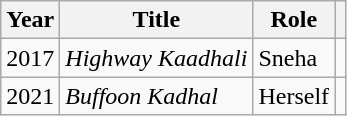<table class="wikitable sortable">
<tr>
<th scope="col">Year</th>
<th scope="col">Title</th>
<th scope="col">Role</th>
<th class="unsortable" scope="col"></th>
</tr>
<tr>
<td>2017</td>
<td><em>Highway Kaadhali</em></td>
<td>Sneha</td>
<td style="text-align: center;"></td>
</tr>
<tr>
<td>2021</td>
<td><em>Buffoon Kadhal</em></td>
<td>Herself</td>
<td style="text-align: center;"></td>
</tr>
</table>
